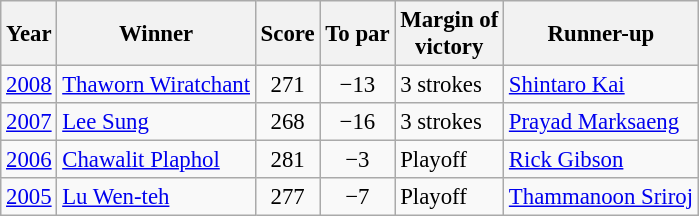<table class="wikitable" style="font-size:95%">
<tr>
<th>Year</th>
<th>Winner</th>
<th>Score</th>
<th>To par</th>
<th>Margin of<br>victory</th>
<th>Runner-up</th>
</tr>
<tr>
<td><a href='#'>2008</a></td>
<td> <a href='#'>Thaworn Wiratchant</a></td>
<td align=center>271</td>
<td align=center>−13</td>
<td>3 strokes</td>
<td> <a href='#'>Shintaro Kai</a></td>
</tr>
<tr>
<td><a href='#'>2007</a></td>
<td> <a href='#'>Lee Sung</a></td>
<td align=center>268</td>
<td align=center>−16</td>
<td>3 strokes</td>
<td> <a href='#'>Prayad Marksaeng</a></td>
</tr>
<tr>
<td><a href='#'>2006</a></td>
<td> <a href='#'>Chawalit Plaphol</a></td>
<td align=center>281</td>
<td align=center>−3</td>
<td>Playoff</td>
<td> <a href='#'>Rick Gibson</a></td>
</tr>
<tr>
<td><a href='#'>2005</a></td>
<td> <a href='#'>Lu Wen-teh</a></td>
<td align=center>277</td>
<td align=center>−7</td>
<td>Playoff</td>
<td> <a href='#'>Thammanoon Sriroj</a></td>
</tr>
</table>
